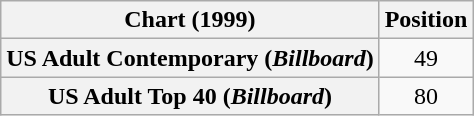<table class="wikitable plainrowheaders" style="text-align:center">
<tr>
<th>Chart (1999)</th>
<th>Position</th>
</tr>
<tr>
<th scope="row">US Adult Contemporary (<em>Billboard</em>)</th>
<td>49</td>
</tr>
<tr>
<th scope="row">US Adult Top 40 (<em>Billboard</em>)</th>
<td>80</td>
</tr>
</table>
